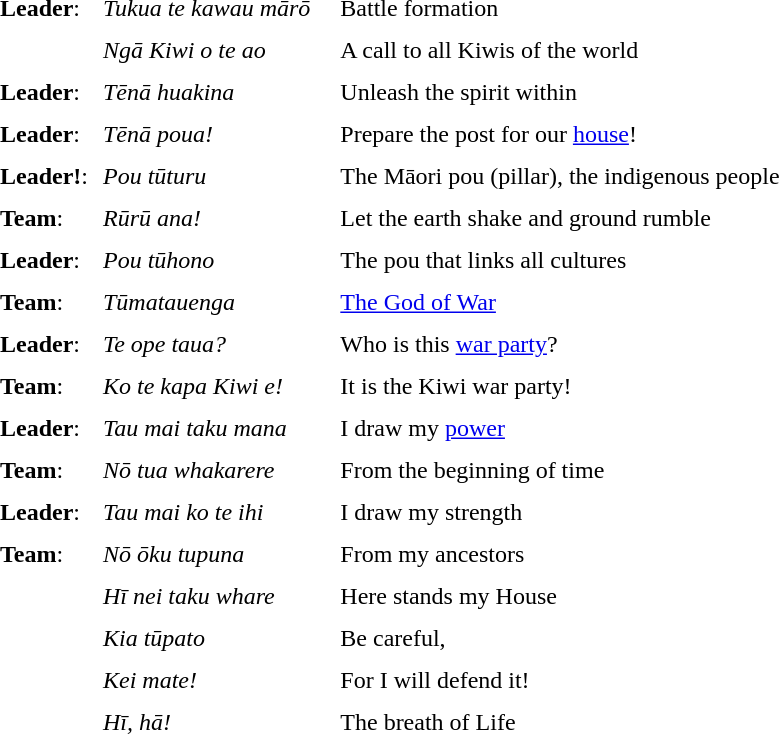<table border="0" cellpadding="4" cellspacing="2" style="margin-left:3em">
<tr>
<td><strong>Leader</strong>:</td>
<td><em>Tukua te kawau mārō</em></td>
<td></td>
<td>Battle formation</td>
</tr>
<tr>
<td></td>
<td><em>Ngā Kiwi o te ao</em></td>
<td></td>
<td>A call to all Kiwis of the world</td>
</tr>
<tr>
<td><strong>Leader</strong>:</td>
<td><em>Tēnā huakina</em></td>
<td></td>
<td>Unleash the spirit within</td>
</tr>
<tr>
<td><strong>Leader</strong>:</td>
<td><em>Tēnā poua!</em></td>
<td></td>
<td>Prepare the post for our <a href='#'>house</a>!</td>
</tr>
<tr>
<td><strong>Leader!</strong>:</td>
<td><em>Pou tūturu</em></td>
<td></td>
<td>The Māori pou (pillar), the indigenous people</td>
</tr>
<tr>
<td><strong>Team</strong>:</td>
<td><em>Rūrū ana!</em></td>
<td></td>
<td>Let the earth shake and ground rumble</td>
</tr>
<tr>
<td><strong>Leader</strong>:</td>
<td><em>Pou tūhono</em></td>
<td></td>
<td>The pou that links all cultures</td>
</tr>
<tr>
<td><strong>Team</strong>:</td>
<td><em>Tūmatauenga</em></td>
<td></td>
<td><a href='#'>The God of War</a></td>
</tr>
<tr>
<td><strong>Leader</strong>:</td>
<td><em>Te ope taua?</em></td>
<td></td>
<td>Who is this <a href='#'>war party</a>?</td>
</tr>
<tr>
<td><strong>Team</strong>:</td>
<td><em>Ko te kapa Kiwi e!</em></td>
<td></td>
<td>It is the Kiwi war party!</td>
</tr>
<tr>
<td><strong>Leader</strong>:</td>
<td><em>Tau mai taku mana</em></td>
<td></td>
<td>I draw my <a href='#'>power</a></td>
</tr>
<tr>
<td><strong>Team</strong>:</td>
<td><em>Nō tua whakarere</em></td>
<td></td>
<td>From the beginning of time</td>
</tr>
<tr>
<td><strong>Leader</strong>:</td>
<td><em>Tau mai ko te ihi</em></td>
<td></td>
<td>I draw my strength</td>
</tr>
<tr>
<td><strong>Team</strong>:</td>
<td><em>Nō ōku tupuna</em></td>
<td></td>
<td>From my ancestors</td>
</tr>
<tr>
<td></td>
<td><em>Hī nei taku whare</em></td>
<td></td>
<td>Here stands my House</td>
</tr>
<tr>
<td></td>
<td><em>Kia tūpato</em></td>
<td></td>
<td>Be careful,</td>
</tr>
<tr>
<td></td>
<td><em>Kei mate!</em></td>
<td></td>
<td>For I will defend it!</td>
</tr>
<tr>
<td></td>
<td><em>Hī, hā!</em></td>
<td></td>
<td>The breath of Life</td>
</tr>
</table>
